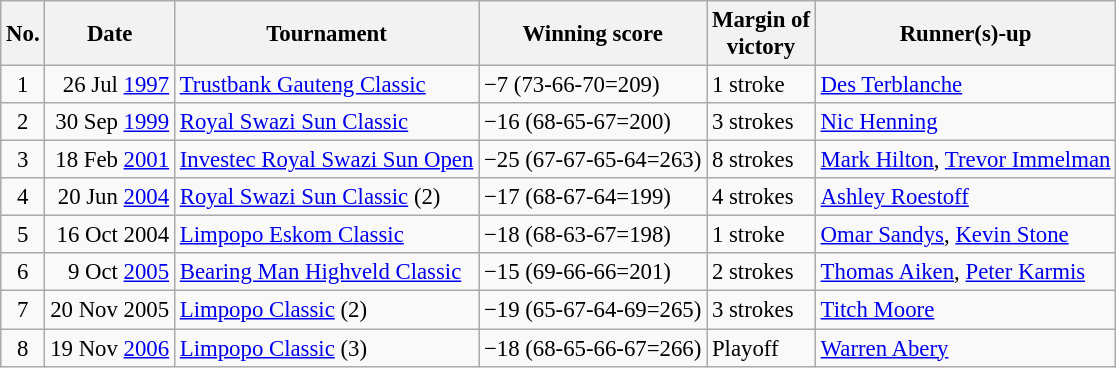<table class="wikitable" style="font-size:95%;">
<tr>
<th>No.</th>
<th>Date</th>
<th>Tournament</th>
<th>Winning score</th>
<th>Margin of<br>victory</th>
<th>Runner(s)-up</th>
</tr>
<tr>
<td align=center>1</td>
<td align=right>26 Jul <a href='#'>1997</a></td>
<td><a href='#'>Trustbank Gauteng Classic</a></td>
<td>−7 (73-66-70=209)</td>
<td>1 stroke</td>
<td> <a href='#'>Des Terblanche</a></td>
</tr>
<tr>
<td align=center>2</td>
<td align=right>30 Sep <a href='#'>1999</a></td>
<td><a href='#'>Royal Swazi Sun Classic</a></td>
<td>−16 (68-65-67=200)</td>
<td>3 strokes</td>
<td> <a href='#'>Nic Henning</a></td>
</tr>
<tr>
<td align=center>3</td>
<td align=right>18 Feb <a href='#'>2001</a></td>
<td><a href='#'>Investec Royal Swazi Sun Open</a></td>
<td>−25 (67-67-65-64=263)</td>
<td>8 strokes</td>
<td> <a href='#'>Mark Hilton</a>,  <a href='#'>Trevor Immelman</a></td>
</tr>
<tr>
<td align=center>4</td>
<td align=right>20 Jun <a href='#'>2004</a></td>
<td><a href='#'>Royal Swazi Sun Classic</a> (2)</td>
<td>−17 (68-67-64=199)</td>
<td>4 strokes</td>
<td> <a href='#'>Ashley Roestoff</a></td>
</tr>
<tr>
<td align=center>5</td>
<td align=right>16 Oct 2004</td>
<td><a href='#'>Limpopo Eskom Classic</a></td>
<td>−18 (68-63-67=198)</td>
<td>1 stroke</td>
<td> <a href='#'>Omar Sandys</a>,  <a href='#'>Kevin Stone</a></td>
</tr>
<tr>
<td align=center>6</td>
<td align=right>9 Oct <a href='#'>2005</a></td>
<td><a href='#'>Bearing Man Highveld Classic</a></td>
<td>−15 (69-66-66=201)</td>
<td>2 strokes</td>
<td> <a href='#'>Thomas Aiken</a>,  <a href='#'>Peter Karmis</a></td>
</tr>
<tr>
<td align=center>7</td>
<td align=right>20 Nov 2005</td>
<td><a href='#'>Limpopo Classic</a> (2)</td>
<td>−19 (65-67-64-69=265)</td>
<td>3 strokes</td>
<td> <a href='#'>Titch Moore</a></td>
</tr>
<tr>
<td align=center>8</td>
<td align=right>19 Nov <a href='#'>2006</a></td>
<td><a href='#'>Limpopo Classic</a> (3)</td>
<td>−18 (68-65-66-67=266)</td>
<td>Playoff</td>
<td> <a href='#'>Warren Abery</a></td>
</tr>
</table>
